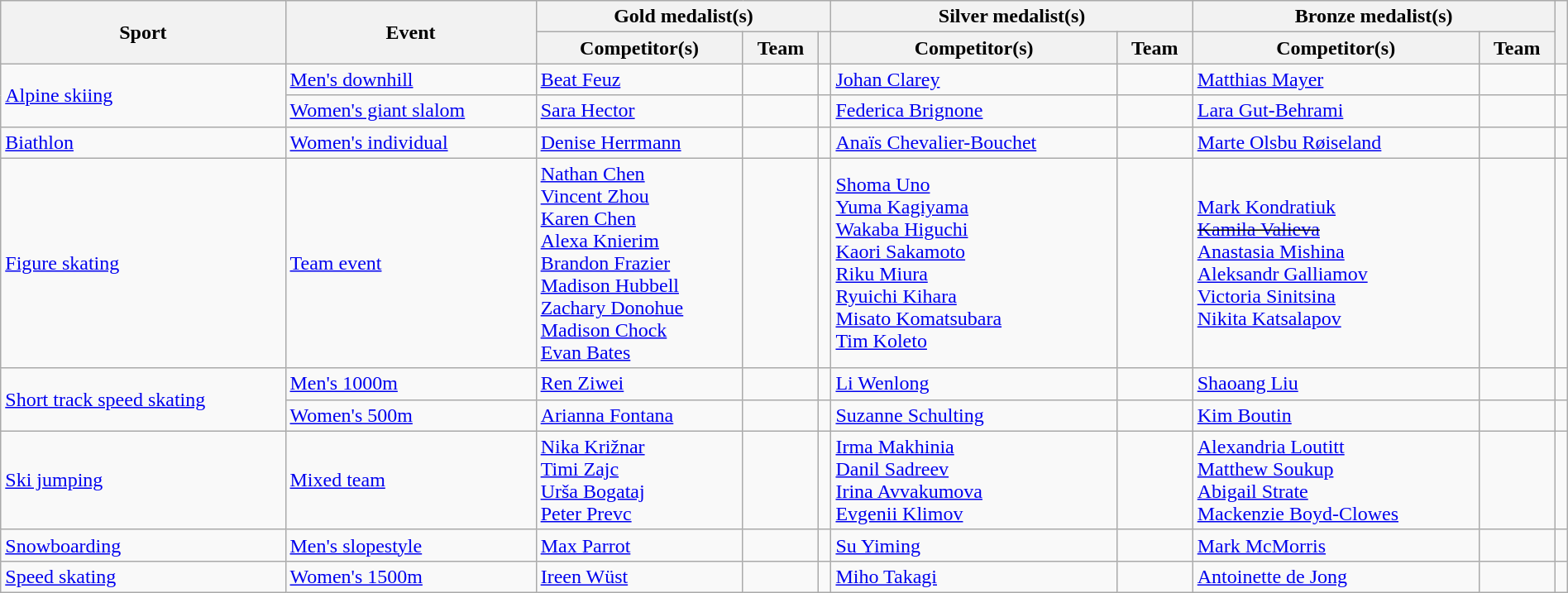<table class="wikitable" style="width:100%;">
<tr>
<th rowspan="2">Sport</th>
<th rowspan="2">Event</th>
<th colspan="3">Gold medalist(s)</th>
<th colspan="2">Silver medalist(s)</th>
<th colspan="2">Bronze medalist(s)</th>
<th rowspan="2"></th>
</tr>
<tr>
<th>Competitor(s)</th>
<th>Team</th>
<th></th>
<th>Competitor(s)</th>
<th>Team</th>
<th>Competitor(s)</th>
<th>Team</th>
</tr>
<tr>
<td rowspan="2"><a href='#'>Alpine skiing</a></td>
<td><a href='#'>Men's downhill</a></td>
<td><a href='#'>Beat Feuz</a></td>
<td></td>
<td></td>
<td><a href='#'>Johan Clarey</a></td>
<td></td>
<td><a href='#'>Matthias Mayer</a></td>
<td></td>
<td></td>
</tr>
<tr>
<td><a href='#'>Women's giant slalom</a></td>
<td><a href='#'>Sara Hector</a></td>
<td></td>
<td></td>
<td><a href='#'>Federica Brignone</a></td>
<td></td>
<td><a href='#'>Lara Gut-Behrami</a></td>
<td></td>
<td></td>
</tr>
<tr>
<td><a href='#'>Biathlon</a></td>
<td><a href='#'>Women's individual</a></td>
<td><a href='#'>Denise Herrmann</a></td>
<td></td>
<td></td>
<td><a href='#'>Anaïs Chevalier-Bouchet</a></td>
<td></td>
<td><a href='#'>Marte Olsbu Røiseland</a></td>
<td></td>
<td></td>
</tr>
<tr>
<td><a href='#'>Figure skating</a></td>
<td><a href='#'>Team event</a></td>
<td><a href='#'>Nathan Chen</a><br> <a href='#'>Vincent Zhou</a><br><a href='#'>Karen Chen</a><br> <a href='#'>Alexa Knierim</a><br> <a href='#'>Brandon Frazier</a><br> <a href='#'>Madison Hubbell</a><br> <a href='#'>Zachary Donohue</a><br> <a href='#'>Madison Chock</a><br> <a href='#'>Evan Bates</a></td>
<td></td>
<td></td>
<td><a href='#'>Shoma Uno</a><br> <a href='#'>Yuma Kagiyama</a><br><a href='#'>Wakaba Higuchi</a><br> <a href='#'>Kaori Sakamoto</a><br> <a href='#'>Riku Miura</a><br> <a href='#'>Ryuichi Kihara</a><br> <a href='#'>Misato Komatsubara</a><br> <a href='#'>Tim Koleto</a></td>
<td></td>
<td><a href='#'>Mark Kondratiuk</a><br><s><a href='#'>Kamila Valieva</a></s><br><a href='#'>Anastasia Mishina</a><br> <a href='#'>Aleksandr Galliamov</a><br> <a href='#'>Victoria Sinitsina</a><br> <a href='#'>Nikita Katsalapov</a></td>
<td></td>
<td></td>
</tr>
<tr>
<td rowspan="2"><a href='#'>Short track speed skating</a></td>
<td><a href='#'>Men's 1000m</a></td>
<td><a href='#'>Ren Ziwei</a></td>
<td></td>
<td></td>
<td><a href='#'>Li Wenlong</a></td>
<td></td>
<td><a href='#'>Shaoang Liu</a></td>
<td></td>
<td></td>
</tr>
<tr>
<td><a href='#'>Women's 500m</a></td>
<td><a href='#'>Arianna Fontana</a></td>
<td></td>
<td></td>
<td><a href='#'>Suzanne Schulting</a></td>
<td></td>
<td><a href='#'>Kim Boutin</a></td>
<td></td>
<td></td>
</tr>
<tr>
<td><a href='#'>Ski jumping</a></td>
<td><a href='#'>Mixed team</a></td>
<td><a href='#'>Nika Križnar</a><br><a href='#'>Timi Zajc</a><br><a href='#'>Urša Bogataj</a><br><a href='#'>Peter Prevc</a></td>
<td></td>
<td></td>
<td><a href='#'>Irma Makhinia</a><br><a href='#'>Danil Sadreev</a><br><a href='#'>Irina Avvakumova</a><br><a href='#'>Evgenii Klimov</a></td>
<td></td>
<td><a href='#'>Alexandria Loutitt</a><br><a href='#'>Matthew Soukup</a><br><a href='#'>Abigail Strate</a><br><a href='#'>Mackenzie Boyd-Clowes</a></td>
<td></td>
<td></td>
</tr>
<tr>
<td><a href='#'>Snowboarding</a></td>
<td><a href='#'>Men's slopestyle</a></td>
<td><a href='#'>Max Parrot</a></td>
<td></td>
<td></td>
<td><a href='#'>Su Yiming</a></td>
<td></td>
<td><a href='#'>Mark McMorris</a></td>
<td></td>
<td></td>
</tr>
<tr>
<td><a href='#'>Speed skating</a></td>
<td><a href='#'>Women's 1500m</a></td>
<td><a href='#'>Ireen Wüst</a></td>
<td></td>
<td></td>
<td><a href='#'>Miho Takagi</a></td>
<td></td>
<td><a href='#'>Antoinette de Jong</a></td>
<td></td>
<td></td>
</tr>
</table>
